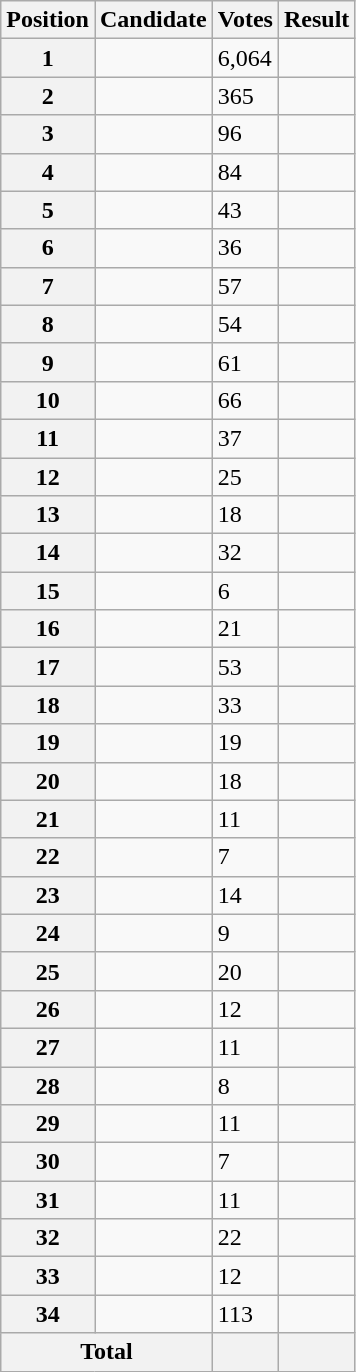<table class="wikitable sortable col3right">
<tr>
<th scope="col">Position</th>
<th scope="col">Candidate</th>
<th scope="col">Votes</th>
<th scope="col">Result</th>
</tr>
<tr>
<th scope="row">1</th>
<td></td>
<td>6,064</td>
<td></td>
</tr>
<tr>
<th scope="row">2</th>
<td></td>
<td>365</td>
<td></td>
</tr>
<tr>
<th scope="row">3</th>
<td></td>
<td>96</td>
<td></td>
</tr>
<tr>
<th scope="row">4</th>
<td></td>
<td>84</td>
<td></td>
</tr>
<tr>
<th scope="row">5</th>
<td></td>
<td>43</td>
<td></td>
</tr>
<tr>
<th scope="row">6</th>
<td></td>
<td>36</td>
<td></td>
</tr>
<tr>
<th scope="row">7</th>
<td></td>
<td>57</td>
<td></td>
</tr>
<tr>
<th scope="row">8</th>
<td></td>
<td>54</td>
<td></td>
</tr>
<tr>
<th scope="row">9</th>
<td></td>
<td>61</td>
<td></td>
</tr>
<tr>
<th scope="row">10</th>
<td></td>
<td>66</td>
<td></td>
</tr>
<tr>
<th scope="row">11</th>
<td></td>
<td>37</td>
<td></td>
</tr>
<tr>
<th scope="row">12</th>
<td></td>
<td>25</td>
<td></td>
</tr>
<tr>
<th scope="row">13</th>
<td></td>
<td>18</td>
<td></td>
</tr>
<tr>
<th scope="row">14</th>
<td></td>
<td>32</td>
<td></td>
</tr>
<tr>
<th scope="row">15</th>
<td></td>
<td>6</td>
<td></td>
</tr>
<tr>
<th scope="row">16</th>
<td></td>
<td>21</td>
<td></td>
</tr>
<tr>
<th scope="row">17</th>
<td></td>
<td>53</td>
<td></td>
</tr>
<tr>
<th scope="row">18</th>
<td></td>
<td>33</td>
<td></td>
</tr>
<tr>
<th scope="row">19</th>
<td></td>
<td>19</td>
<td></td>
</tr>
<tr>
<th scope="row">20</th>
<td></td>
<td>18</td>
<td></td>
</tr>
<tr>
<th scope="row">21</th>
<td></td>
<td>11</td>
<td></td>
</tr>
<tr>
<th scope="row">22</th>
<td></td>
<td>7</td>
<td></td>
</tr>
<tr>
<th scope="row">23</th>
<td></td>
<td>14</td>
<td></td>
</tr>
<tr>
<th scope="row">24</th>
<td></td>
<td>9</td>
<td></td>
</tr>
<tr>
<th scope="row">25</th>
<td></td>
<td>20</td>
<td></td>
</tr>
<tr>
<th scope="row">26</th>
<td></td>
<td>12</td>
<td></td>
</tr>
<tr>
<th scope="row">27</th>
<td></td>
<td>11</td>
<td></td>
</tr>
<tr>
<th scope="row">28</th>
<td></td>
<td>8</td>
<td></td>
</tr>
<tr>
<th scope="row">29</th>
<td></td>
<td>11</td>
<td></td>
</tr>
<tr>
<th scope="row">30</th>
<td></td>
<td>7</td>
<td></td>
</tr>
<tr>
<th scope="row">31</th>
<td></td>
<td>11</td>
<td></td>
</tr>
<tr>
<th scope="row">32</th>
<td></td>
<td>22</td>
<td></td>
</tr>
<tr>
<th scope="row">33</th>
<td></td>
<td>12</td>
<td></td>
</tr>
<tr>
<th scope="row">34</th>
<td></td>
<td>113</td>
<td></td>
</tr>
<tr class="sortbottom">
<th scope="row" colspan="2">Total</th>
<th></th>
<th></th>
</tr>
</table>
